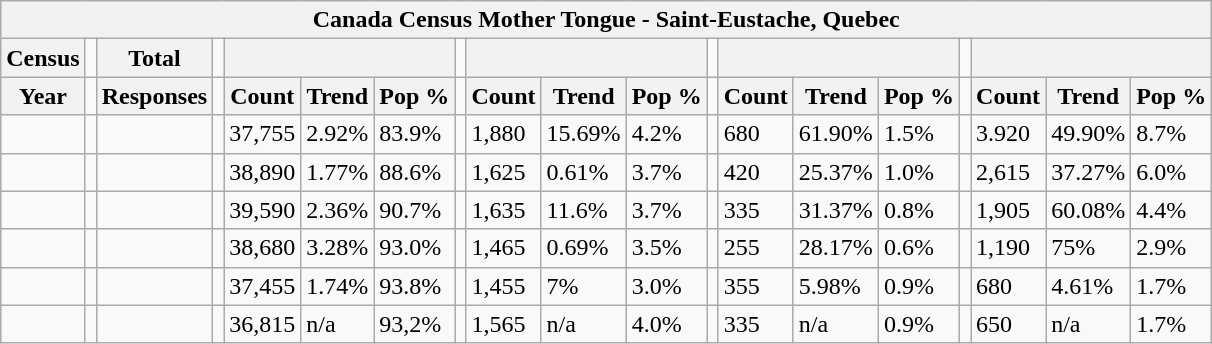<table class="wikitable">
<tr>
<th colspan="19">Canada Census Mother Tongue - Saint-Eustache, Quebec</th>
</tr>
<tr>
<th>Census</th>
<td></td>
<th>Total</th>
<td colspan="1"></td>
<th colspan="3"></th>
<td colspan="1"></td>
<th colspan="3"></th>
<td colspan="1"></td>
<th colspan="3"></th>
<td colspan="1"></td>
<th colspan="3"></th>
</tr>
<tr>
<th>Year</th>
<td></td>
<th>Responses</th>
<td></td>
<th>Count</th>
<th>Trend</th>
<th>Pop %</th>
<td></td>
<th>Count</th>
<th>Trend</th>
<th>Pop %</th>
<td></td>
<th>Count</th>
<th>Trend</th>
<th>Pop %</th>
<td></td>
<th>Count</th>
<th>Trend</th>
<th>Pop %</th>
</tr>
<tr>
<td></td>
<td></td>
<td></td>
<td></td>
<td>37,755</td>
<td> 2.92%</td>
<td>83.9%</td>
<td></td>
<td>1,880</td>
<td> 15.69%</td>
<td>4.2%</td>
<td></td>
<td>680</td>
<td> 61.90%</td>
<td>1.5%</td>
<td></td>
<td>3.920</td>
<td> 49.90%</td>
<td>8.7%</td>
</tr>
<tr>
<td></td>
<td></td>
<td></td>
<td></td>
<td>38,890</td>
<td> 1.77%</td>
<td>88.6%</td>
<td></td>
<td>1,625</td>
<td> 0.61%</td>
<td>3.7%</td>
<td></td>
<td>420</td>
<td> 25.37%</td>
<td>1.0%</td>
<td></td>
<td>2,615</td>
<td> 37.27%</td>
<td>6.0%</td>
</tr>
<tr>
<td></td>
<td></td>
<td></td>
<td></td>
<td>39,590</td>
<td> 2.36%</td>
<td>90.7%</td>
<td></td>
<td>1,635</td>
<td> 11.6%</td>
<td>3.7%</td>
<td></td>
<td>335</td>
<td> 31.37%</td>
<td>0.8%</td>
<td></td>
<td>1,905</td>
<td> 60.08%</td>
<td>4.4%</td>
</tr>
<tr>
<td></td>
<td></td>
<td></td>
<td></td>
<td>38,680</td>
<td> 3.28%</td>
<td>93.0%</td>
<td></td>
<td>1,465</td>
<td> 0.69%</td>
<td>3.5%</td>
<td></td>
<td>255</td>
<td> 28.17%</td>
<td>0.6%</td>
<td></td>
<td>1,190</td>
<td> 75%</td>
<td>2.9%</td>
</tr>
<tr>
<td></td>
<td></td>
<td></td>
<td></td>
<td>37,455</td>
<td> 1.74%</td>
<td>93.8%</td>
<td></td>
<td>1,455</td>
<td> 7%</td>
<td>3.0%</td>
<td></td>
<td>355</td>
<td> 5.98%</td>
<td>0.9%</td>
<td></td>
<td>680</td>
<td> 4.61%</td>
<td>1.7%</td>
</tr>
<tr>
<td></td>
<td></td>
<td></td>
<td></td>
<td>36,815</td>
<td>n/a</td>
<td>93,2%</td>
<td></td>
<td>1,565</td>
<td>n/a</td>
<td>4.0%</td>
<td></td>
<td>335</td>
<td>n/a</td>
<td>0.9%</td>
<td></td>
<td>650</td>
<td>n/a</td>
<td>1.7%</td>
</tr>
</table>
